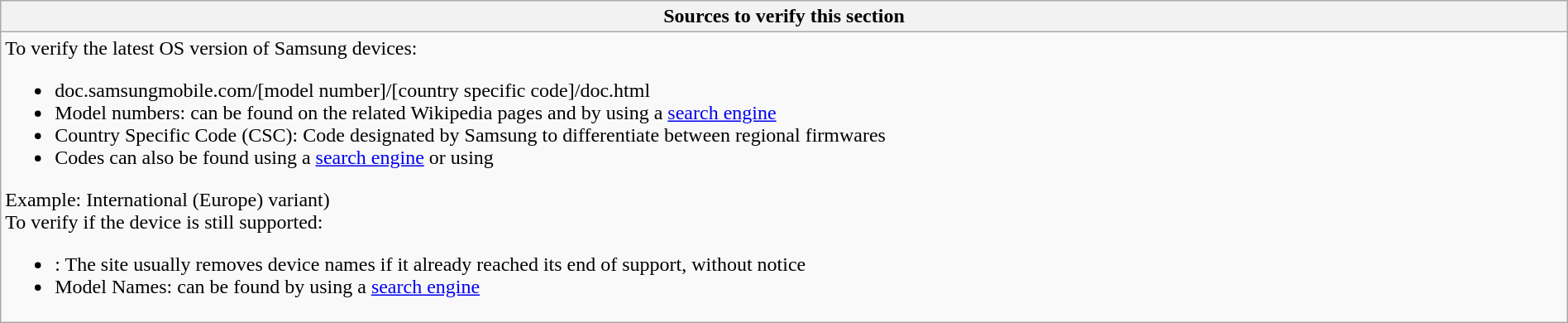<table class="wikitable mw-collapsible mw-collapsed" style="width:100%;">
<tr>
<th>Sources to verify this section</th>
</tr>
<tr>
<td>To verify the latest OS version of Samsung devices:<br><ul><li>doc.samsungmobile.com/[model number]/[country specific code]/doc.html</li><li>Model numbers: can be found on the related Wikipedia pages and by using a <a href='#'>search engine</a></li><li>Country Specific Code (CSC): Code designated by Samsung to differentiate between regional firmwares</li><li>Codes can also be found using a <a href='#'>search engine</a> or using </li></ul>Example:  International (Europe) variant)<br>To verify if the device is still supported:<ul><li>: The site usually removes device names if it already reached its end of support, without notice</li><li>Model Names: can be found by using a <a href='#'>search engine</a></li></ul></td>
</tr>
</table>
